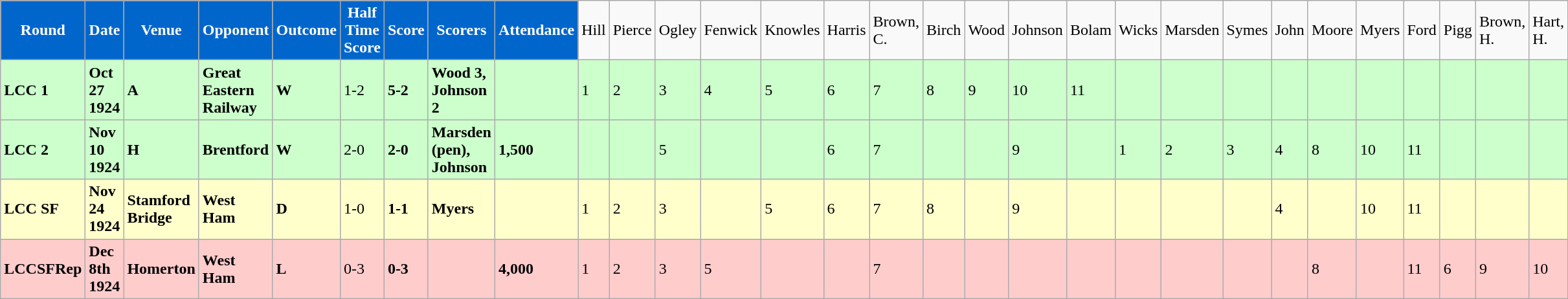<table class="wikitable">
<tr>
<td style="background:#0066CC; color:#FFFFFF; text-align:center;"><strong>Round</strong></td>
<td style="background:#0066CC; color:#FFFFFF; text-align:center;"><strong>Date</strong></td>
<td style="background:#0066CC; color:#FFFFFF; text-align:center;"><strong>Venue</strong></td>
<td style="background:#0066CC; color:#FFFFFF; text-align:center;"><strong>Opponent</strong></td>
<td style="background:#0066CC; color:#FFFFFF; text-align:center;"><strong>Outcome</strong></td>
<td style="background:#0066CC; color:#FFFFFF; text-align:center;"><strong>Half Time Score</strong></td>
<td style="background:#0066CC; color:#FFFFFF; text-align:center;"><strong>Score</strong></td>
<td style="background:#0066CC; color:#FFFFFF; text-align:center;"><strong>Scorers</strong></td>
<td style="background:#0066CC; color:#FFFFFF; text-align:center;"><strong>Attendance</strong></td>
<td>Hill</td>
<td>Pierce</td>
<td>Ogley</td>
<td>Fenwick</td>
<td>Knowles</td>
<td>Harris</td>
<td>Brown, C.</td>
<td>Birch</td>
<td>Wood</td>
<td>Johnson</td>
<td>Bolam</td>
<td>Wicks</td>
<td>Marsden</td>
<td>Symes</td>
<td>John</td>
<td>Moore</td>
<td>Myers</td>
<td>Ford</td>
<td>Pigg</td>
<td>Brown, H.</td>
<td>Hart, H.</td>
</tr>
<tr bgcolor="#CCFFCC">
<td><strong>LCC 1</strong></td>
<td><strong>Oct 27 1924</strong></td>
<td><strong>A</strong></td>
<td><strong>Great Eastern Railway</strong></td>
<td><strong>W</strong></td>
<td>1-2</td>
<td><strong>5-2</strong></td>
<td><strong>Wood 3, Johnson 2</strong></td>
<td></td>
<td>1</td>
<td>2</td>
<td>3</td>
<td>4</td>
<td>5</td>
<td>6</td>
<td>7</td>
<td>8</td>
<td>9</td>
<td>10</td>
<td>11</td>
<td></td>
<td></td>
<td></td>
<td></td>
<td></td>
<td></td>
<td></td>
<td></td>
<td></td>
<td></td>
</tr>
<tr bgcolor="#CCFFCC">
<td><strong>LCC 2</strong></td>
<td><strong>Nov 10 1924</strong></td>
<td><strong>H</strong></td>
<td><strong>Brentford</strong></td>
<td><strong>W</strong></td>
<td>2-0</td>
<td><strong>2-0</strong></td>
<td><strong>Marsden (pen), Johnson</strong></td>
<td><strong>1,500</strong></td>
<td></td>
<td></td>
<td>5</td>
<td></td>
<td></td>
<td>6</td>
<td>7</td>
<td></td>
<td></td>
<td>9</td>
<td></td>
<td>1</td>
<td>2</td>
<td>3</td>
<td>4</td>
<td>8</td>
<td>10</td>
<td>11</td>
<td></td>
<td></td>
<td></td>
</tr>
<tr bgcolor="#FFFFCC">
<td><strong>LCC SF</strong></td>
<td><strong>Nov 24 1924</strong></td>
<td><strong>Stamford Bridge</strong></td>
<td><strong>West Ham</strong></td>
<td><strong>D</strong></td>
<td>1-0</td>
<td><strong>1-1</strong></td>
<td><strong>Myers</strong></td>
<td></td>
<td>1</td>
<td>2</td>
<td>3</td>
<td></td>
<td>5</td>
<td>6</td>
<td>7</td>
<td>8</td>
<td></td>
<td>9</td>
<td></td>
<td></td>
<td></td>
<td></td>
<td>4</td>
<td></td>
<td>10</td>
<td>11</td>
<td></td>
<td></td>
<td></td>
</tr>
<tr bgcolor="#FFCCCC">
<td><strong>LCCSFRep</strong></td>
<td><strong>Dec 8th 1924</strong></td>
<td><strong>Homerton</strong></td>
<td><strong>West Ham</strong></td>
<td><strong>L</strong></td>
<td>0-3</td>
<td><strong>0-3</strong></td>
<td></td>
<td><strong>4,000</strong></td>
<td>1</td>
<td>2</td>
<td>3</td>
<td>5</td>
<td></td>
<td></td>
<td>7</td>
<td></td>
<td></td>
<td></td>
<td></td>
<td></td>
<td></td>
<td></td>
<td></td>
<td>8</td>
<td></td>
<td>11</td>
<td>6</td>
<td>9</td>
<td>10</td>
</tr>
</table>
